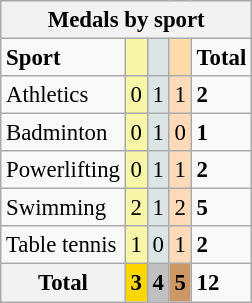<table class=wikitable style="font-size:95%; ">
<tr bgcolor=EFEFEF>
<th colspan=7>Medals by sport</th>
</tr>
<tr>
<td><strong>Sport</strong></td>
<td bgcolor=F7F6A8></td>
<td bgcolor=DCE5E5></td>
<td bgcolor=FFDBA9></td>
<td><strong>Total</strong></td>
</tr>
<tr>
<td>Athletics</td>
<td bgcolor=F7F6A8>0</td>
<td bgcolor=DCE5E5>1</td>
<td bgcolor=FFDAB9>1</td>
<td><strong>2</strong></td>
</tr>
<tr>
<td>Badminton</td>
<td bgcolor=F7F6A8>0</td>
<td bgcolor=DCE5E5>1</td>
<td bgcolor=FFDAB9>0</td>
<td><strong>1</strong></td>
</tr>
<tr>
<td>Powerlifting</td>
<td bgcolor=F7F6A8>0</td>
<td bgcolor=DCE5E5>1</td>
<td bgcolor=FFDAB9>1</td>
<td><strong>2</strong></td>
</tr>
<tr>
<td>Swimming</td>
<td bgcolor=F7F6A8>2</td>
<td bgcolor=DCE5E5>1</td>
<td bgcolor=FFDAB9>2</td>
<td><strong>5</strong></td>
</tr>
<tr>
<td>Table tennis</td>
<td bgcolor=F7F6A8>1</td>
<td bgcolor=DCE5E5>0</td>
<td bgcolor=FFDAB9>1</td>
<td><strong>2</strong></td>
</tr>
<tr>
<th>Total</th>
<td style="background:gold;"><strong>3</strong></td>
<td style="background:silver;"><strong>4</strong></td>
<td style="background:#c96;"><strong>5</strong></td>
<td><strong>12</strong></td>
</tr>
</table>
